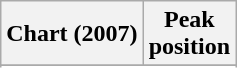<table class="wikitable sortable plainrowheaders" style="text-align:center">
<tr>
<th scope="col">Chart (2007)</th>
<th scope="col">Peak<br> position</th>
</tr>
<tr>
</tr>
<tr>
</tr>
<tr>
</tr>
</table>
